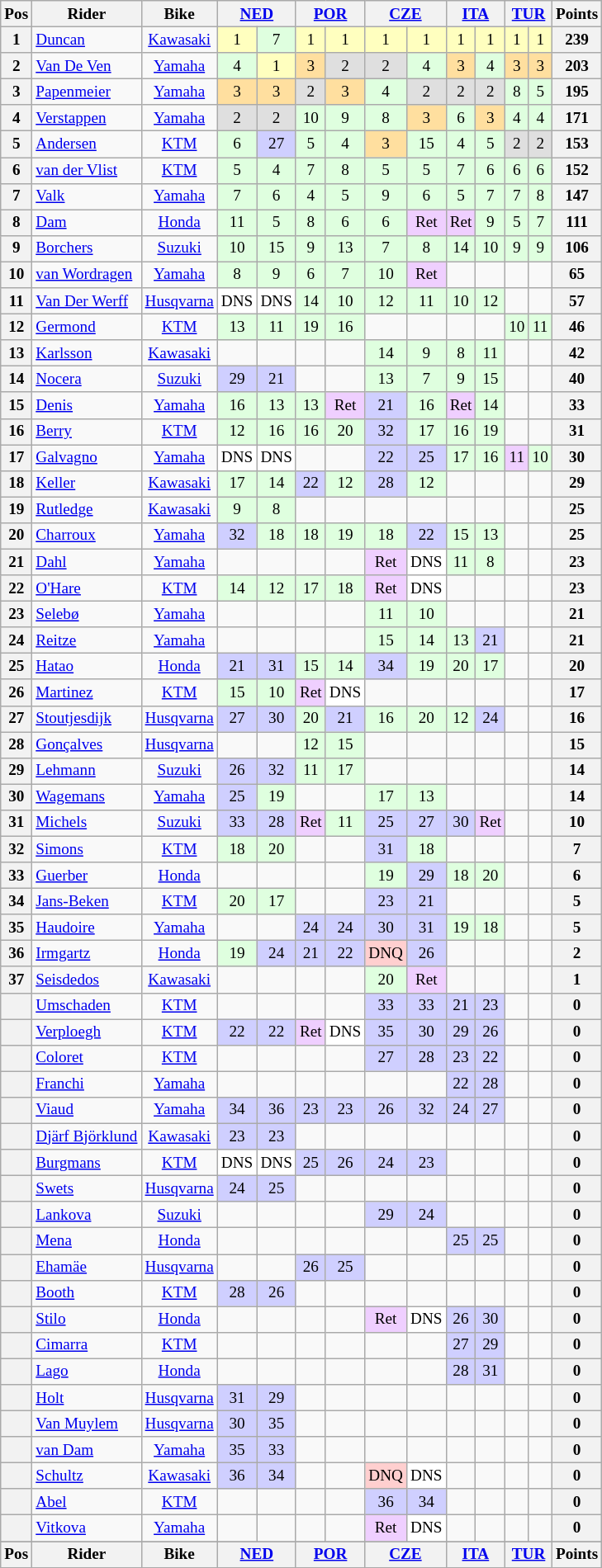<table class="wikitable" style="font-size: 80%; text-align:center">
<tr valign="top">
<th valign="middle">Pos</th>
<th valign="middle">Rider</th>
<th valign="middle">Bike</th>
<th colspan=2><a href='#'>NED</a><br></th>
<th colspan=2><a href='#'>POR</a><br></th>
<th colspan=2><a href='#'>CZE</a><br></th>
<th colspan=2><a href='#'>ITA</a><br></th>
<th colspan=2><a href='#'>TUR</a><br></th>
<th valign="middle">Points</th>
</tr>
<tr>
<th>1</th>
<td align=left> <a href='#'>Duncan</a></td>
<td><a href='#'>Kawasaki</a></td>
<td style="background:#ffffbf;">1</td>
<td style="background:#dfffdf;">7</td>
<td style="background:#ffffbf;">1</td>
<td style="background:#ffffbf;">1</td>
<td style="background:#ffffbf;">1</td>
<td style="background:#ffffbf;">1</td>
<td style="background:#ffffbf;">1</td>
<td style="background:#ffffbf;">1</td>
<td style="background:#ffffbf;">1</td>
<td style="background:#ffffbf;">1</td>
<th>239</th>
</tr>
<tr>
<th>2</th>
<td align=left> <a href='#'>Van De Ven</a></td>
<td><a href='#'>Yamaha</a></td>
<td style="background:#dfffdf;">4</td>
<td style="background:#ffffbf;">1</td>
<td style="background:#ffdf9f;">3</td>
<td style="background:#dfdfdf;">2</td>
<td style="background:#dfdfdf;">2</td>
<td style="background:#dfffdf;">4</td>
<td style="background:#ffdf9f;">3</td>
<td style="background:#dfffdf;">4</td>
<td style="background:#ffdf9f;">3</td>
<td style="background:#ffdf9f;">3</td>
<th>203</th>
</tr>
<tr>
<th>3</th>
<td align=left> <a href='#'>Papenmeier</a></td>
<td><a href='#'>Yamaha</a></td>
<td style="background:#ffdf9f;">3</td>
<td style="background:#ffdf9f;">3</td>
<td style="background:#dfdfdf;">2</td>
<td style="background:#ffdf9f;">3</td>
<td style="background:#dfffdf;">4</td>
<td style="background:#dfdfdf;">2</td>
<td style="background:#dfdfdf;">2</td>
<td style="background:#dfdfdf;">2</td>
<td style="background:#dfffdf;">8</td>
<td style="background:#dfffdf;">5</td>
<th>195</th>
</tr>
<tr>
<th>4</th>
<td align=left> <a href='#'>Verstappen</a></td>
<td><a href='#'>Yamaha</a></td>
<td style="background:#dfdfdf;">2</td>
<td style="background:#dfdfdf;">2</td>
<td style="background:#dfffdf;">10</td>
<td style="background:#dfffdf;">9</td>
<td style="background:#dfffdf;">8</td>
<td style="background:#ffdf9f;">3</td>
<td style="background:#dfffdf;">6</td>
<td style="background:#ffdf9f;">3</td>
<td style="background:#dfffdf;">4</td>
<td style="background:#dfffdf;">4</td>
<th>171</th>
</tr>
<tr>
<th>5</th>
<td align=left> <a href='#'>Andersen</a></td>
<td><a href='#'>KTM</a></td>
<td style="background:#dfffdf;">6</td>
<td style="background:#cfcfff;">27</td>
<td style="background:#dfffdf;">5</td>
<td style="background:#dfffdf;">4</td>
<td style="background:#ffdf9f;">3</td>
<td style="background:#dfffdf;">15</td>
<td style="background:#dfffdf;">4</td>
<td style="background:#dfffdf;">5</td>
<td style="background:#dfdfdf;">2</td>
<td style="background:#dfdfdf;">2</td>
<th>153</th>
</tr>
<tr>
<th>6</th>
<td align=left> <a href='#'>van der Vlist</a></td>
<td><a href='#'>KTM</a></td>
<td style="background:#dfffdf;">5</td>
<td style="background:#dfffdf;">4</td>
<td style="background:#dfffdf;">7</td>
<td style="background:#dfffdf;">8</td>
<td style="background:#dfffdf;">5</td>
<td style="background:#dfffdf;">5</td>
<td style="background:#dfffdf;">7</td>
<td style="background:#dfffdf;">6</td>
<td style="background:#dfffdf;">6</td>
<td style="background:#dfffdf;">6</td>
<th>152</th>
</tr>
<tr>
<th>7</th>
<td align=left> <a href='#'>Valk</a></td>
<td><a href='#'>Yamaha</a></td>
<td style="background:#dfffdf;">7</td>
<td style="background:#dfffdf;">6</td>
<td style="background:#dfffdf;">4</td>
<td style="background:#dfffdf;">5</td>
<td style="background:#dfffdf;">9</td>
<td style="background:#dfffdf;">6</td>
<td style="background:#dfffdf;">5</td>
<td style="background:#dfffdf;">7</td>
<td style="background:#dfffdf;">7</td>
<td style="background:#dfffdf;">8</td>
<th>147</th>
</tr>
<tr>
<th>8</th>
<td align=left> <a href='#'>Dam</a></td>
<td><a href='#'>Honda</a></td>
<td style="background:#dfffdf;">11</td>
<td style="background:#dfffdf;">5</td>
<td style="background:#dfffdf;">8</td>
<td style="background:#dfffdf;">6</td>
<td style="background:#dfffdf;">6</td>
<td style="background:#efcfff;">Ret</td>
<td style="background:#efcfff;">Ret</td>
<td style="background:#dfffdf;">9</td>
<td style="background:#dfffdf;">5</td>
<td style="background:#dfffdf;">7</td>
<th>111</th>
</tr>
<tr>
<th>9</th>
<td align=left> <a href='#'>Borchers</a></td>
<td><a href='#'>Suzuki</a></td>
<td style="background:#dfffdf;">10</td>
<td style="background:#dfffdf;">15</td>
<td style="background:#dfffdf;">9</td>
<td style="background:#dfffdf;">13</td>
<td style="background:#dfffdf;">7</td>
<td style="background:#dfffdf;">8</td>
<td style="background:#dfffdf;">14</td>
<td style="background:#dfffdf;">10</td>
<td style="background:#dfffdf;">9</td>
<td style="background:#dfffdf;">9</td>
<th>106</th>
</tr>
<tr>
<th>10</th>
<td align=left> <a href='#'>van Wordragen</a></td>
<td><a href='#'>Yamaha</a></td>
<td style="background:#dfffdf;">8</td>
<td style="background:#dfffdf;">9</td>
<td style="background:#dfffdf;">6</td>
<td style="background:#dfffdf;">7</td>
<td style="background:#dfffdf;">10</td>
<td style="background:#efcfff;">Ret</td>
<td></td>
<td></td>
<td></td>
<td></td>
<th>65</th>
</tr>
<tr>
<th>11</th>
<td align=left> <a href='#'>Van Der Werff</a></td>
<td><a href='#'>Husqvarna</a></td>
<td style="background:#ffffff;">DNS</td>
<td style="background:#ffffff;">DNS</td>
<td style="background:#dfffdf;">14</td>
<td style="background:#dfffdf;">10</td>
<td style="background:#dfffdf;">12</td>
<td style="background:#dfffdf;">11</td>
<td style="background:#dfffdf;">10</td>
<td style="background:#dfffdf;">12</td>
<td></td>
<td></td>
<th>57</th>
</tr>
<tr>
<th>12</th>
<td align=left> <a href='#'>Germond</a></td>
<td><a href='#'>KTM</a></td>
<td style="background:#dfffdf;">13</td>
<td style="background:#dfffdf;">11</td>
<td style="background:#dfffdf;">19</td>
<td style="background:#dfffdf;">16</td>
<td></td>
<td></td>
<td></td>
<td></td>
<td style="background:#dfffdf;">10</td>
<td style="background:#dfffdf;">11</td>
<th>46</th>
</tr>
<tr>
<th>13</th>
<td align=left> <a href='#'>Karlsson</a></td>
<td><a href='#'>Kawasaki</a></td>
<td></td>
<td></td>
<td></td>
<td></td>
<td style="background:#dfffdf;">14</td>
<td style="background:#dfffdf;">9</td>
<td style="background:#dfffdf;">8</td>
<td style="background:#dfffdf;">11</td>
<td></td>
<td></td>
<th>42</th>
</tr>
<tr>
<th>14</th>
<td align=left> <a href='#'>Nocera</a></td>
<td><a href='#'>Suzuki</a></td>
<td style="background:#cfcfff;">29</td>
<td style="background:#cfcfff;">21</td>
<td></td>
<td></td>
<td style="background:#dfffdf;">13</td>
<td style="background:#dfffdf;">7</td>
<td style="background:#dfffdf;">9</td>
<td style="background:#dfffdf;">15</td>
<td></td>
<td></td>
<th>40</th>
</tr>
<tr>
<th>15</th>
<td align=left> <a href='#'>Denis</a></td>
<td><a href='#'>Yamaha</a></td>
<td style="background:#dfffdf;">16</td>
<td style="background:#dfffdf;">13</td>
<td style="background:#dfffdf;">13</td>
<td style="background:#efcfff;">Ret</td>
<td style="background:#cfcfff;">21</td>
<td style="background:#dfffdf;">16</td>
<td style="background:#efcfff;">Ret</td>
<td style="background:#dfffdf;">14</td>
<td></td>
<td></td>
<th>33</th>
</tr>
<tr>
<th>16</th>
<td align=left> <a href='#'>Berry</a></td>
<td><a href='#'>KTM</a></td>
<td style="background:#dfffdf;">12</td>
<td style="background:#dfffdf;">16</td>
<td style="background:#dfffdf;">16</td>
<td style="background:#dfffdf;">20</td>
<td style="background:#cfcfff;">32</td>
<td style="background:#dfffdf;">17</td>
<td style="background:#dfffdf;">16</td>
<td style="background:#dfffdf;">19</td>
<td></td>
<td></td>
<th>31</th>
</tr>
<tr>
<th>17</th>
<td align=left> <a href='#'>Galvagno</a></td>
<td><a href='#'>Yamaha</a></td>
<td style="background:#ffffff;">DNS</td>
<td style="background:#ffffff;">DNS</td>
<td></td>
<td></td>
<td style="background:#cfcfff;">22</td>
<td style="background:#cfcfff;">25</td>
<td style="background:#dfffdf;">17</td>
<td style="background:#dfffdf;">16</td>
<td style="background:#efcfff;">11</td>
<td style="background:#dfffdf;">10</td>
<th>30</th>
</tr>
<tr>
<th>18</th>
<td align=left> <a href='#'>Keller</a></td>
<td><a href='#'>Kawasaki</a></td>
<td style="background:#dfffdf;">17</td>
<td style="background:#dfffdf;">14</td>
<td style="background:#cfcfff;">22</td>
<td style="background:#dfffdf;">12</td>
<td style="background:#cfcfff;">28</td>
<td style="background:#dfffdf;">12</td>
<td></td>
<td></td>
<td></td>
<td></td>
<th>29</th>
</tr>
<tr>
<th>19</th>
<td align=left> <a href='#'>Rutledge</a></td>
<td><a href='#'>Kawasaki</a></td>
<td style="background:#dfffdf;">9</td>
<td style="background:#dfffdf;">8</td>
<td></td>
<td></td>
<td></td>
<td></td>
<td></td>
<td></td>
<td></td>
<td></td>
<th>25</th>
</tr>
<tr>
<th>20</th>
<td align=left> <a href='#'>Charroux</a></td>
<td><a href='#'>Yamaha</a></td>
<td style="background:#cfcfff;">32</td>
<td style="background:#dfffdf;">18</td>
<td style="background:#dfffdf;">18</td>
<td style="background:#dfffdf;">19</td>
<td style="background:#dfffdf;">18</td>
<td style="background:#cfcfff;">22</td>
<td style="background:#dfffdf;">15</td>
<td style="background:#dfffdf;">13</td>
<td></td>
<td></td>
<th>25</th>
</tr>
<tr>
<th>21</th>
<td align=left> <a href='#'>Dahl</a></td>
<td><a href='#'>Yamaha</a></td>
<td></td>
<td></td>
<td></td>
<td></td>
<td style="background:#efcfff;">Ret</td>
<td style="background:#ffffff;">DNS</td>
<td style="background:#dfffdf;">11</td>
<td style="background:#dfffdf;">8</td>
<td></td>
<td></td>
<th>23</th>
</tr>
<tr>
<th>22</th>
<td align=left> <a href='#'>O'Hare</a></td>
<td><a href='#'>KTM</a></td>
<td style="background:#dfffdf;">14</td>
<td style="background:#dfffdf;">12</td>
<td style="background:#dfffdf;">17</td>
<td style="background:#dfffdf;">18</td>
<td style="background:#efcfff;">Ret</td>
<td style="background:#ffffff;">DNS</td>
<td></td>
<td></td>
<td></td>
<td></td>
<th>23</th>
</tr>
<tr>
<th>23</th>
<td align=left> <a href='#'>Selebø</a></td>
<td><a href='#'>Yamaha</a></td>
<td></td>
<td></td>
<td></td>
<td></td>
<td style="background:#dfffdf;">11</td>
<td style="background:#dfffdf;">10</td>
<td></td>
<td></td>
<td></td>
<td></td>
<th>21</th>
</tr>
<tr>
<th>24</th>
<td align=left> <a href='#'>Reitze</a></td>
<td><a href='#'>Yamaha</a></td>
<td></td>
<td></td>
<td></td>
<td></td>
<td style="background:#dfffdf;">15</td>
<td style="background:#dfffdf;">14</td>
<td style="background:#dfffdf;">13</td>
<td style="background:#cfcfff;">21</td>
<td></td>
<td></td>
<th>21</th>
</tr>
<tr>
<th>25</th>
<td align=left> <a href='#'>Hatao</a></td>
<td><a href='#'>Honda</a></td>
<td style="background:#cfcfff;">21</td>
<td style="background:#cfcfff;">31</td>
<td style="background:#dfffdf;">15</td>
<td style="background:#dfffdf;">14</td>
<td style="background:#cfcfff;">34</td>
<td style="background:#dfffdf;">19</td>
<td style="background:#dfffdf;">20</td>
<td style="background:#dfffdf;">17</td>
<td></td>
<td></td>
<th>20</th>
</tr>
<tr>
<th>26</th>
<td align=left> <a href='#'>Martinez</a></td>
<td><a href='#'>KTM</a></td>
<td style="background:#dfffdf;">15</td>
<td style="background:#dfffdf;">10</td>
<td style="background:#efcfff;">Ret</td>
<td style="background:#ffffff;">DNS</td>
<td></td>
<td></td>
<td></td>
<td></td>
<td></td>
<td></td>
<th>17</th>
</tr>
<tr>
<th>27</th>
<td align=left> <a href='#'>Stoutjesdijk</a></td>
<td><a href='#'>Husqvarna</a></td>
<td style="background:#cfcfff;">27</td>
<td style="background:#cfcfff;">30</td>
<td style="background:#dfffdf;">20</td>
<td style="background:#cfcfff;">21</td>
<td style="background:#dfffdf;">16</td>
<td style="background:#dfffdf;">20</td>
<td style="background:#dfffdf;">12</td>
<td style="background:#cfcfff;">24</td>
<td></td>
<td></td>
<th>16</th>
</tr>
<tr>
<th>28</th>
<td align=left> <a href='#'>Gonçalves</a></td>
<td><a href='#'>Husqvarna</a></td>
<td></td>
<td></td>
<td style="background:#dfffdf;">12</td>
<td style="background:#dfffdf;">15</td>
<td></td>
<td></td>
<td></td>
<td></td>
<td></td>
<td></td>
<th>15</th>
</tr>
<tr>
<th>29</th>
<td align=left> <a href='#'>Lehmann</a></td>
<td><a href='#'>Suzuki</a></td>
<td style="background:#cfcfff;">26</td>
<td style="background:#cfcfff;">32</td>
<td style="background:#dfffdf;">11</td>
<td style="background:#dfffdf;">17</td>
<td></td>
<td></td>
<td></td>
<td></td>
<td></td>
<td></td>
<th>14</th>
</tr>
<tr>
<th>30</th>
<td align=left> <a href='#'>Wagemans</a></td>
<td><a href='#'>Yamaha</a></td>
<td style="background:#cfcfff;">25</td>
<td style="background:#dfffdf;">19</td>
<td></td>
<td></td>
<td style="background:#dfffdf;">17</td>
<td style="background:#dfffdf;">13</td>
<td></td>
<td></td>
<td></td>
<td></td>
<th>14</th>
</tr>
<tr>
<th>31</th>
<td align=left> <a href='#'>Michels</a></td>
<td><a href='#'>Suzuki</a></td>
<td style="background:#cfcfff;">33</td>
<td style="background:#cfcfff;">28</td>
<td style="background:#efcfff;">Ret</td>
<td style="background:#dfffdf;">11</td>
<td style="background:#cfcfff;">25</td>
<td style="background:#cfcfff;">27</td>
<td style="background:#cfcfff;">30</td>
<td style="background:#efcfff;">Ret</td>
<td></td>
<td></td>
<th>10</th>
</tr>
<tr>
<th>32</th>
<td align=left> <a href='#'>Simons</a></td>
<td><a href='#'>KTM</a></td>
<td style="background:#dfffdf;">18</td>
<td style="background:#dfffdf;">20</td>
<td></td>
<td></td>
<td style="background:#cfcfff;">31</td>
<td style="background:#dfffdf;">18</td>
<td></td>
<td></td>
<td></td>
<td></td>
<th>7</th>
</tr>
<tr>
<th>33</th>
<td align=left> <a href='#'>Guerber</a></td>
<td><a href='#'>Honda</a></td>
<td></td>
<td></td>
<td></td>
<td></td>
<td style="background:#dfffdf;">19</td>
<td style="background:#cfcfff;">29</td>
<td style="background:#dfffdf;">18</td>
<td style="background:#dfffdf;">20</td>
<td></td>
<td></td>
<th>6</th>
</tr>
<tr>
<th>34</th>
<td align=left> <a href='#'>Jans-Beken</a></td>
<td><a href='#'>KTM</a></td>
<td style="background:#dfffdf;">20</td>
<td style="background:#dfffdf;">17</td>
<td></td>
<td></td>
<td style="background:#cfcfff;">23</td>
<td style="background:#cfcfff;">21</td>
<td></td>
<td></td>
<td></td>
<td></td>
<th>5</th>
</tr>
<tr>
<th>35</th>
<td align=left> <a href='#'>Haudoire</a></td>
<td><a href='#'>Yamaha</a></td>
<td></td>
<td></td>
<td style="background:#cfcfff;">24</td>
<td style="background:#cfcfff;">24</td>
<td style="background:#cfcfff;">30</td>
<td style="background:#cfcfff;">31</td>
<td style="background:#dfffdf;">19</td>
<td style="background:#dfffdf;">18</td>
<td></td>
<td></td>
<th>5</th>
</tr>
<tr>
<th>36</th>
<td align=left> <a href='#'>Irmgartz</a></td>
<td><a href='#'>Honda</a></td>
<td style="background:#dfffdf;">19</td>
<td style="background:#cfcfff;">24</td>
<td style="background:#cfcfff;">21</td>
<td style="background:#cfcfff;">22</td>
<td style="background:#ffcfcf;">DNQ</td>
<td style="background:#cfcfff;">26</td>
<td></td>
<td></td>
<td></td>
<td></td>
<th>2</th>
</tr>
<tr>
<th>37</th>
<td align=left> <a href='#'>Seisdedos</a></td>
<td><a href='#'>Kawasaki</a></td>
<td></td>
<td></td>
<td></td>
<td></td>
<td style="background:#dfffdf;">20</td>
<td style="background:#efcfff;">Ret</td>
<td></td>
<td></td>
<td></td>
<td></td>
<th>1</th>
</tr>
<tr>
<th></th>
<td align=left> <a href='#'>Umschaden</a></td>
<td><a href='#'>KTM</a></td>
<td></td>
<td></td>
<td></td>
<td></td>
<td style="background:#cfcfff;">33</td>
<td style="background:#cfcfff;">33</td>
<td style="background:#cfcfff;">21</td>
<td style="background:#cfcfff;">23</td>
<td></td>
<td></td>
<th>0</th>
</tr>
<tr>
<th></th>
<td align=left> <a href='#'>Verploegh</a></td>
<td><a href='#'>KTM</a></td>
<td style="background:#cfcfff;">22</td>
<td style="background:#cfcfff;">22</td>
<td style="background:#efcfff;">Ret</td>
<td style="background:#ffffff;">DNS</td>
<td style="background:#cfcfff;">35</td>
<td style="background:#cfcfff;">30</td>
<td style="background:#cfcfff;">29</td>
<td style="background:#cfcfff;">26</td>
<td></td>
<td></td>
<th>0</th>
</tr>
<tr>
<th></th>
<td align=left> <a href='#'>Coloret</a></td>
<td><a href='#'>KTM</a></td>
<td></td>
<td></td>
<td></td>
<td></td>
<td style="background:#cfcfff;">27</td>
<td style="background:#cfcfff;">28</td>
<td style="background:#cfcfff;">23</td>
<td style="background:#cfcfff;">22</td>
<td></td>
<td></td>
<th>0</th>
</tr>
<tr>
<th></th>
<td align=left> <a href='#'>Franchi</a></td>
<td><a href='#'>Yamaha</a></td>
<td></td>
<td></td>
<td></td>
<td></td>
<td></td>
<td></td>
<td style="background:#cfcfff;">22</td>
<td style="background:#cfcfff;">28</td>
<td></td>
<td></td>
<th>0</th>
</tr>
<tr>
<th></th>
<td align=left> <a href='#'>Viaud</a></td>
<td><a href='#'>Yamaha</a></td>
<td style="background:#cfcfff;">34</td>
<td style="background:#cfcfff;">36</td>
<td style="background:#cfcfff;">23</td>
<td style="background:#cfcfff;">23</td>
<td style="background:#cfcfff;">26</td>
<td style="background:#cfcfff;">32</td>
<td style="background:#cfcfff;">24</td>
<td style="background:#cfcfff;">27</td>
<td></td>
<td></td>
<th>0</th>
</tr>
<tr>
<th></th>
<td align=left> <a href='#'>Djärf Björklund</a></td>
<td><a href='#'>Kawasaki</a></td>
<td style="background:#cfcfff;">23</td>
<td style="background:#cfcfff;">23</td>
<td></td>
<td></td>
<td></td>
<td></td>
<td></td>
<td></td>
<td></td>
<td></td>
<th>0</th>
</tr>
<tr>
<th></th>
<td align=left> <a href='#'>Burgmans</a></td>
<td><a href='#'>KTM</a></td>
<td style="background:#ffffff;">DNS</td>
<td style="background:#ffffff;">DNS</td>
<td style="background:#cfcfff;">25</td>
<td style="background:#cfcfff;">26</td>
<td style="background:#cfcfff;">24</td>
<td style="background:#cfcfff;">23</td>
<td></td>
<td></td>
<td></td>
<td></td>
<th>0</th>
</tr>
<tr>
<th></th>
<td align=left> <a href='#'>Swets</a></td>
<td><a href='#'>Husqvarna</a></td>
<td style="background:#cfcfff;">24</td>
<td style="background:#cfcfff;">25</td>
<td></td>
<td></td>
<td></td>
<td></td>
<td></td>
<td></td>
<td></td>
<td></td>
<th>0</th>
</tr>
<tr>
<th></th>
<td align=left> <a href='#'>Lankova</a></td>
<td><a href='#'>Suzuki</a></td>
<td></td>
<td></td>
<td></td>
<td></td>
<td style="background:#cfcfff;">29</td>
<td style="background:#cfcfff;">24</td>
<td></td>
<td></td>
<td></td>
<td></td>
<th>0</th>
</tr>
<tr>
<th></th>
<td align=left> <a href='#'>Mena</a></td>
<td><a href='#'>Honda</a></td>
<td></td>
<td></td>
<td></td>
<td></td>
<td></td>
<td></td>
<td style="background:#cfcfff;">25</td>
<td style="background:#cfcfff;">25</td>
<td></td>
<td></td>
<th>0</th>
</tr>
<tr>
<th></th>
<td align=left> <a href='#'>Ehamäe</a></td>
<td><a href='#'>Husqvarna</a></td>
<td></td>
<td></td>
<td style="background:#cfcfff;">26</td>
<td style="background:#cfcfff;">25</td>
<td></td>
<td></td>
<td></td>
<td></td>
<td></td>
<td></td>
<th>0</th>
</tr>
<tr>
<th></th>
<td align=left> <a href='#'>Booth</a></td>
<td><a href='#'>KTM</a></td>
<td style="background:#cfcfff;">28</td>
<td style="background:#cfcfff;">26</td>
<td></td>
<td></td>
<td></td>
<td></td>
<td></td>
<td></td>
<td></td>
<td></td>
<th>0</th>
</tr>
<tr>
<th></th>
<td align=left> <a href='#'>Stilo</a></td>
<td><a href='#'>Honda</a></td>
<td></td>
<td></td>
<td></td>
<td></td>
<td style="background:#efcfff;">Ret</td>
<td style="background:#ffffff;">DNS</td>
<td style="background:#cfcfff;">26</td>
<td style="background:#cfcfff;">30</td>
<td></td>
<td></td>
<th>0</th>
</tr>
<tr>
<th></th>
<td align=left> <a href='#'>Cimarra</a></td>
<td><a href='#'>KTM</a></td>
<td></td>
<td></td>
<td></td>
<td></td>
<td></td>
<td></td>
<td style="background:#cfcfff;">27</td>
<td style="background:#cfcfff;">29</td>
<td></td>
<td></td>
<th>0</th>
</tr>
<tr>
<th></th>
<td align=left> <a href='#'>Lago</a></td>
<td><a href='#'>Honda</a></td>
<td></td>
<td></td>
<td></td>
<td></td>
<td></td>
<td></td>
<td style="background:#cfcfff;">28</td>
<td style="background:#cfcfff;">31</td>
<td></td>
<td></td>
<th>0</th>
</tr>
<tr>
<th></th>
<td align=left> <a href='#'>Holt</a></td>
<td><a href='#'>Husqvarna</a></td>
<td style="background:#cfcfff;">31</td>
<td style="background:#cfcfff;">29</td>
<td></td>
<td></td>
<td></td>
<td></td>
<td></td>
<td></td>
<td></td>
<td></td>
<th>0</th>
</tr>
<tr>
<th></th>
<td align=left> <a href='#'>Van Muylem</a></td>
<td><a href='#'>Husqvarna</a></td>
<td style="background:#cfcfff;">30</td>
<td style="background:#cfcfff;">35</td>
<td></td>
<td></td>
<td></td>
<td></td>
<td></td>
<td></td>
<td></td>
<td></td>
<th>0</th>
</tr>
<tr>
<th></th>
<td align=left> <a href='#'>van Dam</a></td>
<td><a href='#'>Yamaha</a></td>
<td style="background:#cfcfff;">35</td>
<td style="background:#cfcfff;">33</td>
<td></td>
<td></td>
<td></td>
<td></td>
<td></td>
<td></td>
<td></td>
<td></td>
<th>0</th>
</tr>
<tr>
<th></th>
<td align=left> <a href='#'>Schultz</a></td>
<td><a href='#'>Kawasaki</a></td>
<td style="background:#cfcfff;">36</td>
<td style="background:#cfcfff;">34</td>
<td></td>
<td></td>
<td style="background:#ffcfcf;">DNQ</td>
<td style="background:#ffffff;">DNS</td>
<td></td>
<td></td>
<td></td>
<td></td>
<th>0</th>
</tr>
<tr>
<th></th>
<td align=left> <a href='#'>Abel</a></td>
<td><a href='#'>KTM</a></td>
<td></td>
<td></td>
<td></td>
<td></td>
<td style="background:#cfcfff;">36</td>
<td style="background:#cfcfff;">34</td>
<td></td>
<td></td>
<td></td>
<td></td>
<th>0</th>
</tr>
<tr>
<th></th>
<td align=left> <a href='#'>Vitkova</a></td>
<td><a href='#'>Yamaha</a></td>
<td></td>
<td></td>
<td></td>
<td></td>
<td style="background:#efcfff;">Ret</td>
<td style="background:#ffffff;">DNS</td>
<td></td>
<td></td>
<td></td>
<td></td>
<th>0</th>
</tr>
<tr>
</tr>
<tr valign="top">
<th valign="middle">Pos</th>
<th valign="middle">Rider</th>
<th valign="middle">Bike</th>
<th colspan=2><a href='#'>NED</a><br></th>
<th colspan=2><a href='#'>POR</a><br></th>
<th colspan=2><a href='#'>CZE</a><br></th>
<th colspan=2><a href='#'>ITA</a><br></th>
<th colspan=2><a href='#'>TUR</a><br></th>
<th valign="middle">Points</th>
</tr>
<tr>
</tr>
</table>
